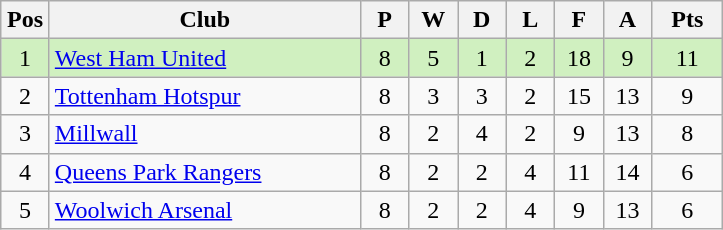<table class="wikitable" style="text-align:center">
<tr>
<th width="25">Pos</th>
<th width="200">Club</th>
<th width="25">P</th>
<th width="25">W</th>
<th width="25">D</th>
<th width="25">L</th>
<th width="25">F</th>
<th width="25">A</th>
<th width="40">Pts</th>
</tr>
<tr style="background:#D0F0C0;">
<td>1</td>
<td align="left"><a href='#'>West Ham United</a></td>
<td>8</td>
<td>5</td>
<td>1</td>
<td>2</td>
<td>18</td>
<td>9</td>
<td>11</td>
</tr>
<tr>
<td>2</td>
<td align="left"><a href='#'>Tottenham Hotspur</a></td>
<td>8</td>
<td>3</td>
<td>3</td>
<td>2</td>
<td>15</td>
<td>13</td>
<td>9</td>
</tr>
<tr>
<td>3</td>
<td align="left"><a href='#'>Millwall</a></td>
<td>8</td>
<td>2</td>
<td>4</td>
<td>2</td>
<td>9</td>
<td>13</td>
<td>8</td>
</tr>
<tr>
<td>4</td>
<td align="left"><a href='#'>Queens Park Rangers</a></td>
<td>8</td>
<td>2</td>
<td>2</td>
<td>4</td>
<td>11</td>
<td>14</td>
<td>6</td>
</tr>
<tr>
<td>5</td>
<td align="left"><a href='#'>Woolwich Arsenal</a></td>
<td>8</td>
<td>2</td>
<td>2</td>
<td>4</td>
<td>9</td>
<td>13</td>
<td>6</td>
</tr>
</table>
